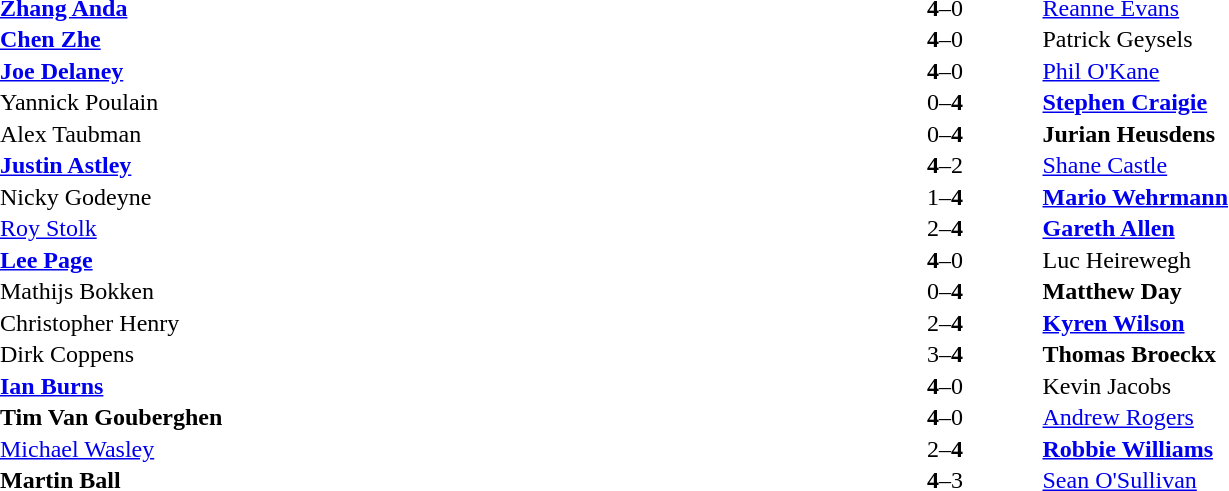<table width="100%" cellspacing="1">
<tr>
<th width=45%></th>
<th width=10%></th>
<th width=45%></th>
</tr>
<tr>
<td> <strong><a href='#'>Zhang Anda</a></strong></td>
<td align="center"><strong>4</strong>–0</td>
<td> <a href='#'>Reanne Evans</a></td>
</tr>
<tr>
<td> <strong><a href='#'>Chen Zhe</a></strong></td>
<td align="center"><strong>4</strong>–0</td>
<td> Patrick Geysels</td>
</tr>
<tr>
<td> <strong><a href='#'>Joe Delaney</a></strong></td>
<td align="center"><strong>4</strong>–0</td>
<td> <a href='#'>Phil O'Kane</a></td>
</tr>
<tr>
<td> Yannick Poulain</td>
<td align="center">0–<strong>4</strong></td>
<td> <strong><a href='#'>Stephen Craigie</a></strong></td>
</tr>
<tr>
<td> Alex Taubman</td>
<td align="center">0–<strong>4</strong></td>
<td> <strong>Jurian Heusdens</strong></td>
</tr>
<tr>
<td> <strong><a href='#'>Justin Astley</a></strong></td>
<td align="center"><strong>4</strong>–2</td>
<td> <a href='#'>Shane Castle</a></td>
</tr>
<tr>
<td> Nicky Godeyne</td>
<td align="center">1–<strong>4</strong></td>
<td> <strong><a href='#'>Mario Wehrmann</a></strong></td>
</tr>
<tr>
<td> <a href='#'>Roy Stolk</a></td>
<td align="center">2–<strong>4</strong></td>
<td> <strong><a href='#'>Gareth Allen</a></strong></td>
</tr>
<tr>
<td> <strong><a href='#'>Lee Page</a></strong></td>
<td align="center"><strong>4</strong>–0</td>
<td> Luc Heirewegh</td>
</tr>
<tr>
<td> Mathijs Bokken</td>
<td align="center">0–<strong>4</strong></td>
<td> <strong>Matthew Day</strong></td>
</tr>
<tr>
<td> Christopher Henry</td>
<td align="center">2–<strong>4</strong></td>
<td> <strong><a href='#'>Kyren Wilson</a></strong></td>
</tr>
<tr>
<td> Dirk Coppens</td>
<td align="center">3–<strong>4</strong></td>
<td> <strong>Thomas Broeckx</strong></td>
</tr>
<tr>
<td> <strong><a href='#'>Ian Burns</a></strong></td>
<td align="center"><strong>4</strong>–0</td>
<td> Kevin Jacobs</td>
</tr>
<tr>
<td> <strong>Tim Van Gouberghen</strong></td>
<td align="center"><strong>4</strong>–0</td>
<td> <a href='#'>Andrew Rogers</a></td>
</tr>
<tr>
<td> <a href='#'>Michael Wasley</a></td>
<td align="center">2–<strong>4</strong></td>
<td> <strong><a href='#'>Robbie Williams</a></strong></td>
</tr>
<tr>
<td> <strong>Martin Ball</strong></td>
<td align="center"><strong>4</strong>–3</td>
<td> <a href='#'>Sean O'Sullivan</a></td>
</tr>
</table>
